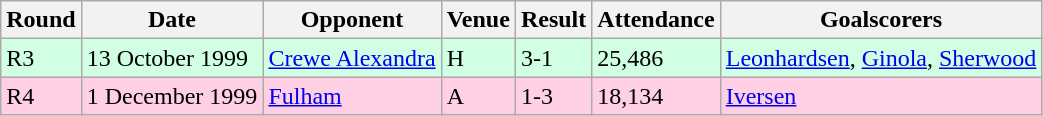<table class="wikitable">
<tr>
<th>Round</th>
<th>Date</th>
<th>Opponent</th>
<th>Venue</th>
<th>Result</th>
<th>Attendance</th>
<th>Goalscorers</th>
</tr>
<tr style="background-color: #d0ffe3;">
<td>R3</td>
<td>13 October 1999</td>
<td><a href='#'>Crewe Alexandra</a></td>
<td>H</td>
<td>3-1</td>
<td>25,486</td>
<td><a href='#'>Leonhardsen</a>, <a href='#'>Ginola</a>, <a href='#'>Sherwood</a></td>
</tr>
<tr style="background-color: #ffd0e3;">
<td>R4</td>
<td>1 December 1999</td>
<td><a href='#'>Fulham</a></td>
<td>A</td>
<td>1-3</td>
<td>18,134</td>
<td><a href='#'>Iversen</a></td>
</tr>
</table>
